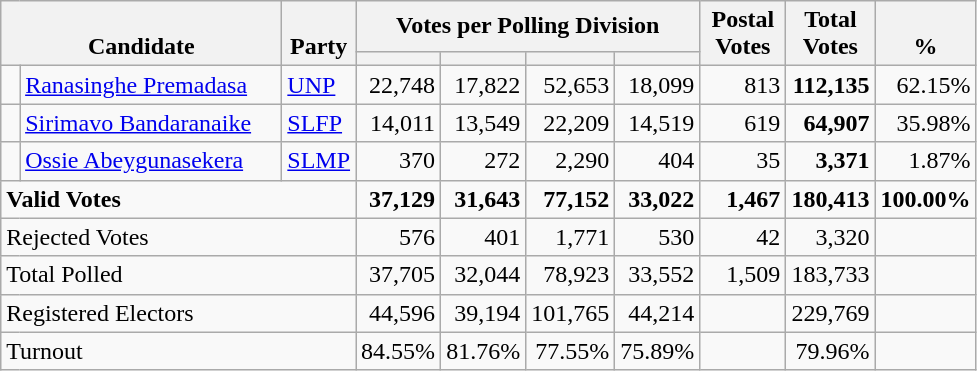<table class="wikitable" border="1" style="text-align:right;">
<tr>
<th align=left valign=bottom rowspan=2 colspan=2 width="180">Candidate</th>
<th align=left valign=bottom rowspan=2 width="40">Party</th>
<th colspan=4>Votes per Polling Division</th>
<th align=center valign=bottom rowspan=2 width="50">Postal<br>Votes</th>
<th align=center valign=bottom rowspan=2 width="50">Total Votes</th>
<th align=center valign=bottom rowspan=2 width="50">%</th>
</tr>
<tr>
<th></th>
<th></th>
<th></th>
<th></th>
</tr>
<tr>
<td bgcolor=> </td>
<td align=left><a href='#'>Ranasinghe Premadasa</a></td>
<td align=left><a href='#'>UNP</a></td>
<td>22,748</td>
<td>17,822</td>
<td>52,653</td>
<td>18,099</td>
<td>813</td>
<td><strong>112,135</strong></td>
<td>62.15%</td>
</tr>
<tr>
<td bgcolor=> </td>
<td align=left><a href='#'>Sirimavo Bandaranaike</a></td>
<td align=left><a href='#'>SLFP</a></td>
<td>14,011</td>
<td>13,549</td>
<td>22,209</td>
<td>14,519</td>
<td>619</td>
<td><strong>64,907</strong></td>
<td>35.98%</td>
</tr>
<tr>
<td bgcolor=> </td>
<td align=left><a href='#'>Ossie Abeygunasekera</a></td>
<td align=left><a href='#'>SLMP</a></td>
<td>370</td>
<td>272</td>
<td>2,290</td>
<td>404</td>
<td>35</td>
<td><strong>3,371</strong></td>
<td>1.87%</td>
</tr>
<tr>
<td align=left colspan=3><strong>Valid Votes</strong></td>
<td><strong>37,129</strong></td>
<td><strong>31,643</strong></td>
<td><strong>77,152</strong></td>
<td><strong>33,022</strong></td>
<td><strong>1,467</strong></td>
<td><strong>180,413</strong></td>
<td><strong>100.00%</strong></td>
</tr>
<tr>
<td align=left colspan=3>Rejected Votes</td>
<td>576</td>
<td>401</td>
<td>1,771</td>
<td>530</td>
<td>42</td>
<td>3,320</td>
<td></td>
</tr>
<tr>
<td align=left colspan=3>Total Polled</td>
<td>37,705</td>
<td>32,044</td>
<td>78,923</td>
<td>33,552</td>
<td>1,509</td>
<td>183,733</td>
<td></td>
</tr>
<tr>
<td align=left colspan=3>Registered Electors</td>
<td>44,596</td>
<td>39,194</td>
<td>101,765</td>
<td>44,214</td>
<td></td>
<td>229,769</td>
<td></td>
</tr>
<tr>
<td align=left colspan=3>Turnout</td>
<td>84.55%</td>
<td>81.76%</td>
<td>77.55%</td>
<td>75.89%</td>
<td></td>
<td>79.96%</td>
<td></td>
</tr>
</table>
